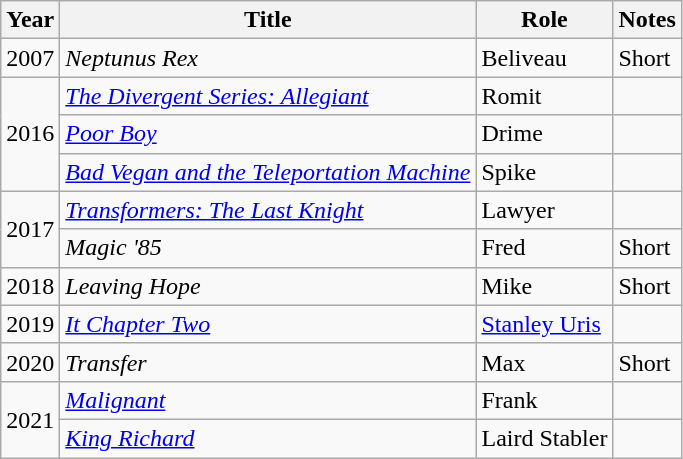<table class="wikitable sortable">
<tr>
<th>Year</th>
<th>Title</th>
<th>Role</th>
<th>Notes</th>
</tr>
<tr>
<td>2007</td>
<td><em>Neptunus Rex</em></td>
<td>Beliveau</td>
<td>Short</td>
</tr>
<tr>
<td rowspan="3">2016</td>
<td><em><a href='#'>The Divergent Series: Allegiant</a></em></td>
<td>Romit</td>
<td></td>
</tr>
<tr>
<td><em><a href='#'>Poor Boy</a></em></td>
<td>Drime</td>
<td></td>
</tr>
<tr>
<td><em><a href='#'>Bad Vegan and the Teleportation Machine</a></em></td>
<td>Spike</td>
<td></td>
</tr>
<tr>
<td rowspan="2">2017</td>
<td><em><a href='#'>Transformers: The Last Knight</a></em></td>
<td>Lawyer</td>
<td></td>
</tr>
<tr>
<td><em>Magic '85</em></td>
<td>Fred</td>
<td>Short</td>
</tr>
<tr>
<td>2018</td>
<td><em>Leaving Hope</em></td>
<td>Mike</td>
<td>Short</td>
</tr>
<tr>
<td>2019</td>
<td><em><a href='#'>It Chapter Two</a></em></td>
<td><a href='#'>Stanley Uris</a></td>
<td></td>
</tr>
<tr>
<td>2020</td>
<td><em>Transfer</em></td>
<td>Max</td>
<td>Short</td>
</tr>
<tr>
<td rowspan="2">2021</td>
<td><em><a href='#'>Malignant</a></em></td>
<td>Frank</td>
<td></td>
</tr>
<tr>
<td><em><a href='#'>King Richard</a></em></td>
<td>Laird Stabler</td>
<td></td>
</tr>
</table>
